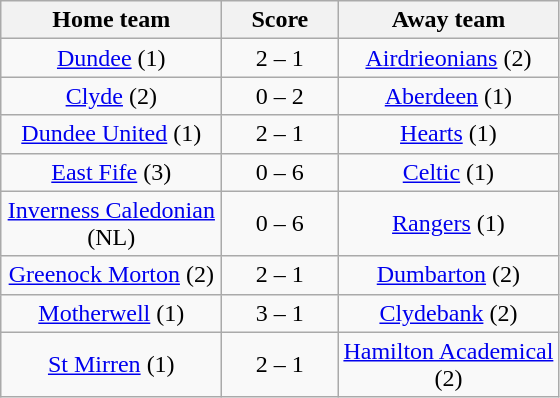<table class="wikitable" style="text-align: center">
<tr>
<th width=140>Home team</th>
<th width=70>Score</th>
<th width=140>Away team</th>
</tr>
<tr>
<td><a href='#'>Dundee</a> (1)</td>
<td>2 – 1</td>
<td><a href='#'>Airdrieonians</a> (2)</td>
</tr>
<tr>
<td><a href='#'>Clyde</a> (2)</td>
<td>0 – 2</td>
<td><a href='#'>Aberdeen</a> (1)</td>
</tr>
<tr>
<td><a href='#'>Dundee United</a> (1)</td>
<td>2 – 1</td>
<td><a href='#'>Hearts</a> (1)</td>
</tr>
<tr>
<td><a href='#'>East Fife</a> (3)</td>
<td>0 – 6</td>
<td><a href='#'>Celtic</a> (1)</td>
</tr>
<tr>
<td><a href='#'>Inverness Caledonian</a> (NL)</td>
<td>0 – 6</td>
<td><a href='#'>Rangers</a> (1)</td>
</tr>
<tr>
<td><a href='#'>Greenock Morton</a> (2)</td>
<td>2 – 1</td>
<td><a href='#'>Dumbarton</a> (2)</td>
</tr>
<tr>
<td><a href='#'>Motherwell</a> (1)</td>
<td>3 – 1</td>
<td><a href='#'>Clydebank</a> (2)</td>
</tr>
<tr>
<td><a href='#'>St Mirren</a> (1)</td>
<td>2 – 1</td>
<td><a href='#'>Hamilton Academical</a> (2)</td>
</tr>
</table>
